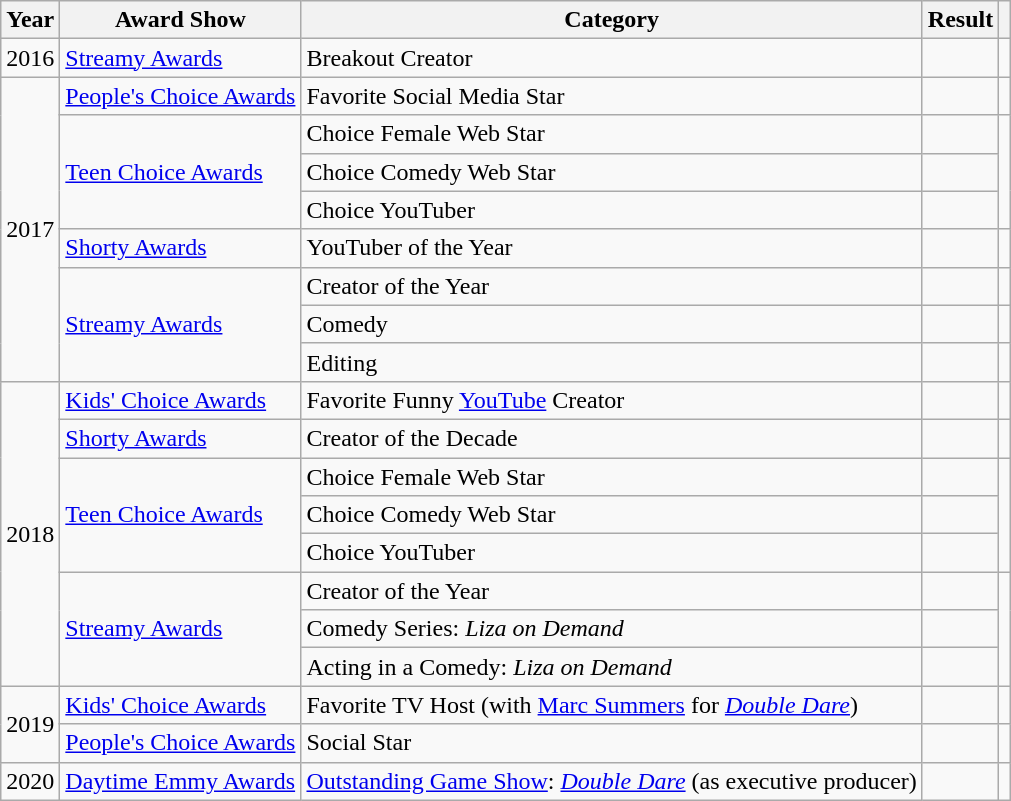<table class="wikitable">
<tr>
<th>Year</th>
<th>Award Show</th>
<th>Category</th>
<th>Result</th>
<th></th>
</tr>
<tr>
<td>2016</td>
<td><a href='#'>Streamy Awards</a></td>
<td>Breakout Creator</td>
<td></td>
<td></td>
</tr>
<tr>
<td rowspan="8">2017</td>
<td><a href='#'>People's Choice Awards</a></td>
<td>Favorite Social Media Star</td>
<td></td>
<td></td>
</tr>
<tr>
<td rowspan="3"><a href='#'>Teen Choice Awards</a></td>
<td>Choice Female Web Star</td>
<td></td>
<td rowspan="3"></td>
</tr>
<tr>
<td>Choice Comedy Web Star</td>
<td></td>
</tr>
<tr>
<td>Choice YouTuber</td>
<td></td>
</tr>
<tr>
<td><a href='#'>Shorty Awards</a></td>
<td>YouTuber of the Year</td>
<td></td>
<td></td>
</tr>
<tr>
<td rowspan="3"><a href='#'>Streamy Awards</a></td>
<td>Creator of the Year</td>
<td></td>
<td></td>
</tr>
<tr>
<td>Comedy</td>
<td></td>
<td></td>
</tr>
<tr>
<td>Editing</td>
<td></td>
<td></td>
</tr>
<tr>
<td rowspan="8">2018</td>
<td><a href='#'>Kids' Choice Awards</a></td>
<td>Favorite Funny <a href='#'>YouTube</a> Creator</td>
<td></td>
<td></td>
</tr>
<tr>
<td><a href='#'>Shorty Awards</a></td>
<td>Creator of the Decade</td>
<td></td>
<td></td>
</tr>
<tr>
<td rowspan="3"><a href='#'>Teen Choice Awards</a></td>
<td>Choice Female Web Star</td>
<td></td>
<td rowspan="3"></td>
</tr>
<tr>
<td>Choice Comedy Web Star</td>
<td></td>
</tr>
<tr>
<td>Choice YouTuber</td>
<td></td>
</tr>
<tr>
<td rowspan="3"><a href='#'>Streamy Awards</a></td>
<td>Creator of the Year</td>
<td></td>
<td rowspan="3"></td>
</tr>
<tr>
<td>Comedy Series: <em>Liza on Demand</em></td>
<td></td>
</tr>
<tr>
<td>Acting in a Comedy: <em>Liza on Demand</em></td>
<td></td>
</tr>
<tr>
<td rowspan="2">2019</td>
<td><a href='#'>Kids' Choice Awards</a></td>
<td>Favorite TV Host (with <a href='#'>Marc Summers</a> for <em><a href='#'>Double Dare</a></em>)</td>
<td></td>
<td></td>
</tr>
<tr>
<td><a href='#'>People's Choice Awards</a></td>
<td>Social Star</td>
<td></td>
<td></td>
</tr>
<tr>
<td>2020</td>
<td><a href='#'>Daytime Emmy Awards</a></td>
<td><a href='#'>Outstanding Game Show</a>: <em><a href='#'>Double Dare</a></em> (as executive producer)</td>
<td></td>
<td></td>
</tr>
</table>
